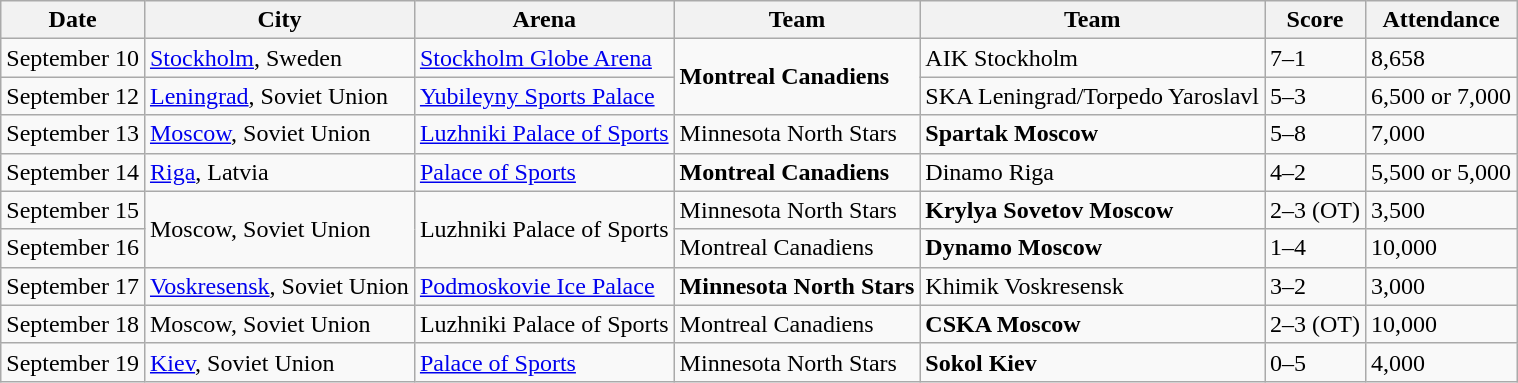<table class="wikitable">
<tr>
<th>Date</th>
<th>City</th>
<th>Arena</th>
<th>Team</th>
<th>Team</th>
<th>Score</th>
<th>Attendance</th>
</tr>
<tr>
<td>September 10</td>
<td><a href='#'>Stockholm</a>, Sweden</td>
<td><a href='#'>Stockholm Globe Arena</a></td>
<td rowspan="2"><strong>Montreal Canadiens</strong></td>
<td>AIK Stockholm</td>
<td>7–1</td>
<td>8,658</td>
</tr>
<tr>
<td>September 12</td>
<td><a href='#'>Leningrad</a>, Soviet Union</td>
<td><a href='#'>Yubileyny Sports Palace</a></td>
<td>SKA Leningrad/Torpedo Yaroslavl</td>
<td>5–3</td>
<td>6,500 or 7,000</td>
</tr>
<tr>
<td>September 13</td>
<td><a href='#'>Moscow</a>, Soviet Union</td>
<td><a href='#'>Luzhniki Palace of Sports</a></td>
<td>Minnesota North Stars</td>
<td><strong>Spartak Moscow</strong></td>
<td>5–8</td>
<td>7,000</td>
</tr>
<tr>
<td>September 14</td>
<td><a href='#'>Riga</a>, Latvia</td>
<td><a href='#'>Palace of Sports</a></td>
<td><strong>Montreal Canadiens</strong></td>
<td>Dinamo Riga</td>
<td>4–2</td>
<td>5,500 or 5,000</td>
</tr>
<tr>
<td>September 15</td>
<td rowspan="2">Moscow, Soviet Union</td>
<td rowspan="2">Luzhniki Palace of Sports</td>
<td>Minnesota North Stars</td>
<td><strong>Krylya Sovetov Moscow</strong></td>
<td>2–3 (OT)</td>
<td>3,500</td>
</tr>
<tr>
<td>September 16</td>
<td>Montreal Canadiens</td>
<td><strong>Dynamo Moscow</strong></td>
<td>1–4</td>
<td>10,000</td>
</tr>
<tr>
<td>September 17</td>
<td><a href='#'>Voskresensk</a>, Soviet Union</td>
<td><a href='#'>Podmoskovie Ice Palace</a></td>
<td><strong>Minnesota North Stars</strong></td>
<td>Khimik Voskresensk</td>
<td>3–2</td>
<td>3,000</td>
</tr>
<tr>
<td>September 18</td>
<td>Moscow, Soviet Union</td>
<td>Luzhniki Palace of Sports</td>
<td>Montreal Canadiens</td>
<td><strong>CSKA Moscow</strong></td>
<td>2–3 (OT)</td>
<td>10,000</td>
</tr>
<tr>
<td>September 19</td>
<td><a href='#'>Kiev</a>, Soviet Union</td>
<td><a href='#'>Palace of Sports</a></td>
<td>Minnesota North Stars</td>
<td><strong>Sokol Kiev</strong></td>
<td>0–5</td>
<td>4,000</td>
</tr>
</table>
